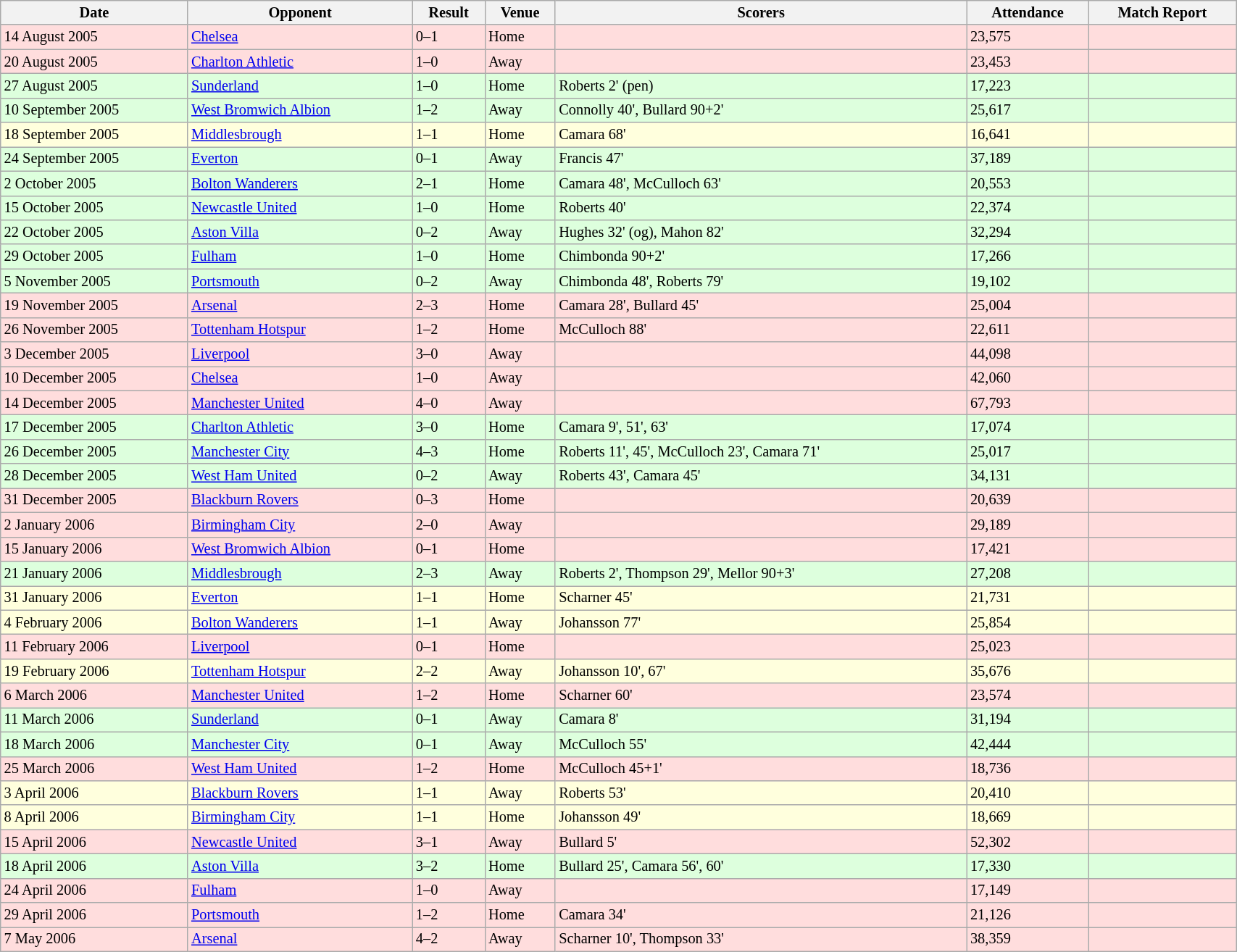<table class="wikitable" style="font-size:85%; width:90%">
<tr>
<th>Date</th>
<th>Opponent</th>
<th>Result</th>
<th>Venue</th>
<th>Scorers</th>
<th>Attendance</th>
<th>Match Report</th>
</tr>
<tr bgcolor="#ffdddd">
<td>14 August 2005</td>
<td><a href='#'>Chelsea</a></td>
<td>0–1</td>
<td>Home</td>
<td></td>
<td>23,575</td>
<td></td>
</tr>
<tr bgcolor="#ffdddd">
<td>20 August 2005</td>
<td><a href='#'>Charlton Athletic</a></td>
<td>1–0</td>
<td>Away</td>
<td></td>
<td>23,453</td>
<td></td>
</tr>
<tr bgcolor="#ddffdd">
<td>27 August 2005</td>
<td><a href='#'>Sunderland</a></td>
<td>1–0</td>
<td>Home</td>
<td>Roberts 2' (pen)</td>
<td>17,223</td>
<td></td>
</tr>
<tr bgcolor="#ddffdd">
<td>10 September 2005</td>
<td><a href='#'>West Bromwich Albion</a></td>
<td>1–2</td>
<td>Away</td>
<td>Connolly 40', Bullard 90+2'</td>
<td>25,617</td>
<td></td>
</tr>
<tr bgcolor="#ffffdd">
<td>18 September 2005</td>
<td><a href='#'>Middlesbrough</a></td>
<td>1–1</td>
<td>Home</td>
<td>Camara 68'</td>
<td>16,641</td>
<td></td>
</tr>
<tr bgcolor="#ddffdd">
<td>24 September 2005</td>
<td><a href='#'>Everton</a></td>
<td>0–1</td>
<td>Away</td>
<td>Francis 47'</td>
<td>37,189</td>
<td></td>
</tr>
<tr bgcolor="#ddffdd">
<td>2 October 2005</td>
<td><a href='#'>Bolton Wanderers</a></td>
<td>2–1</td>
<td>Home</td>
<td>Camara 48', McCulloch 63'</td>
<td>20,553</td>
<td></td>
</tr>
<tr bgcolor="#ddffdd">
<td>15 October 2005</td>
<td><a href='#'>Newcastle United</a></td>
<td>1–0</td>
<td>Home</td>
<td>Roberts 40'</td>
<td>22,374</td>
<td></td>
</tr>
<tr bgcolor="#ddffdd">
<td>22 October 2005</td>
<td><a href='#'>Aston Villa</a></td>
<td>0–2</td>
<td>Away</td>
<td>Hughes 32' (og), Mahon 82'</td>
<td>32,294</td>
<td></td>
</tr>
<tr bgcolor="#ddffdd">
<td>29 October 2005</td>
<td><a href='#'>Fulham</a></td>
<td>1–0</td>
<td>Home</td>
<td>Chimbonda 90+2'</td>
<td>17,266</td>
<td></td>
</tr>
<tr bgcolor="#ddffdd">
<td>5 November 2005</td>
<td><a href='#'>Portsmouth</a></td>
<td>0–2</td>
<td>Away</td>
<td>Chimbonda 48', Roberts 79'</td>
<td>19,102</td>
<td></td>
</tr>
<tr bgcolor="#ffdddd">
<td>19 November 2005</td>
<td><a href='#'>Arsenal</a></td>
<td>2–3</td>
<td>Home</td>
<td>Camara 28', Bullard 45'</td>
<td>25,004</td>
<td></td>
</tr>
<tr bgcolor="#ffdddd">
<td>26 November 2005</td>
<td><a href='#'>Tottenham Hotspur</a></td>
<td>1–2</td>
<td>Home</td>
<td>McCulloch 88'</td>
<td>22,611</td>
<td></td>
</tr>
<tr bgcolor="#ffdddd">
<td>3 December 2005</td>
<td><a href='#'>Liverpool</a></td>
<td>3–0</td>
<td>Away</td>
<td></td>
<td>44,098</td>
<td></td>
</tr>
<tr bgcolor="#ffdddd">
<td>10 December 2005</td>
<td><a href='#'>Chelsea</a></td>
<td>1–0</td>
<td>Away</td>
<td></td>
<td>42,060</td>
<td></td>
</tr>
<tr bgcolor="#ffdddd">
<td>14 December 2005</td>
<td><a href='#'>Manchester United</a></td>
<td>4–0</td>
<td>Away</td>
<td></td>
<td>67,793</td>
<td></td>
</tr>
<tr bgcolor="#ddffdd">
<td>17 December 2005</td>
<td><a href='#'>Charlton Athletic</a></td>
<td>3–0</td>
<td>Home</td>
<td>Camara 9', 51', 63'</td>
<td>17,074</td>
<td></td>
</tr>
<tr bgcolor="#ddffdd">
<td>26 December 2005</td>
<td><a href='#'>Manchester City</a></td>
<td>4–3</td>
<td>Home</td>
<td>Roberts 11', 45', McCulloch 23', Camara 71'</td>
<td>25,017</td>
<td></td>
</tr>
<tr bgcolor="#ddffdd">
<td>28 December 2005</td>
<td><a href='#'>West Ham United</a></td>
<td>0–2</td>
<td>Away</td>
<td>Roberts 43', Camara 45'</td>
<td>34,131</td>
<td></td>
</tr>
<tr bgcolor="#ffdddd">
<td>31 December 2005</td>
<td><a href='#'>Blackburn Rovers</a></td>
<td>0–3</td>
<td>Home</td>
<td></td>
<td>20,639</td>
<td></td>
</tr>
<tr bgcolor="#ffdddd">
<td>2 January 2006</td>
<td><a href='#'>Birmingham City</a></td>
<td>2–0</td>
<td>Away</td>
<td></td>
<td>29,189</td>
<td></td>
</tr>
<tr bgcolor="#ffdddd">
<td>15 January 2006</td>
<td><a href='#'>West Bromwich Albion</a></td>
<td>0–1</td>
<td>Home</td>
<td></td>
<td>17,421</td>
<td></td>
</tr>
<tr bgcolor="#ddffdd">
<td>21 January 2006</td>
<td><a href='#'>Middlesbrough</a></td>
<td>2–3</td>
<td>Away</td>
<td>Roberts 2', Thompson 29', Mellor 90+3'</td>
<td>27,208</td>
<td></td>
</tr>
<tr bgcolor="#ffffdd">
<td>31 January 2006</td>
<td><a href='#'>Everton</a></td>
<td>1–1</td>
<td>Home</td>
<td>Scharner 45'</td>
<td>21,731</td>
<td></td>
</tr>
<tr bgcolor="#ffffdd">
<td>4 February 2006</td>
<td><a href='#'>Bolton Wanderers</a></td>
<td>1–1</td>
<td>Away</td>
<td>Johansson 77'</td>
<td>25,854</td>
<td></td>
</tr>
<tr bgcolor="#ffdddd">
<td>11 February 2006</td>
<td><a href='#'>Liverpool</a></td>
<td>0–1</td>
<td>Home</td>
<td></td>
<td>25,023</td>
<td></td>
</tr>
<tr bgcolor="#ffffdd">
<td>19 February 2006</td>
<td><a href='#'>Tottenham Hotspur</a></td>
<td>2–2</td>
<td>Away</td>
<td>Johansson 10', 67'</td>
<td>35,676</td>
<td></td>
</tr>
<tr bgcolor="#ffdddd">
<td>6 March 2006</td>
<td><a href='#'>Manchester United</a></td>
<td>1–2</td>
<td>Home</td>
<td>Scharner 60'</td>
<td>23,574</td>
<td></td>
</tr>
<tr bgcolor="#ddffdd">
<td>11 March 2006</td>
<td><a href='#'>Sunderland</a></td>
<td>0–1</td>
<td>Away</td>
<td>Camara 8'</td>
<td>31,194</td>
<td></td>
</tr>
<tr bgcolor="#ddffdd">
<td>18 March 2006</td>
<td><a href='#'>Manchester City</a></td>
<td>0–1</td>
<td>Away</td>
<td>McCulloch 55'</td>
<td>42,444</td>
<td></td>
</tr>
<tr bgcolor="#ffdddd">
<td>25 March 2006</td>
<td><a href='#'>West Ham United</a></td>
<td>1–2</td>
<td>Home</td>
<td>McCulloch 45+1'</td>
<td>18,736</td>
<td></td>
</tr>
<tr bgcolor="#ffffdd">
<td>3 April 2006</td>
<td><a href='#'>Blackburn Rovers</a></td>
<td>1–1</td>
<td>Away</td>
<td>Roberts 53'</td>
<td>20,410</td>
<td></td>
</tr>
<tr bgcolor="#ffffdd">
<td>8 April 2006</td>
<td><a href='#'>Birmingham City</a></td>
<td>1–1</td>
<td>Home</td>
<td>Johansson 49'</td>
<td>18,669</td>
<td></td>
</tr>
<tr bgcolor="#ffdddd">
<td>15 April 2006</td>
<td><a href='#'>Newcastle United</a></td>
<td>3–1</td>
<td>Away</td>
<td>Bullard 5'</td>
<td>52,302</td>
<td></td>
</tr>
<tr bgcolor="#ddffdd">
<td>18 April 2006</td>
<td><a href='#'>Aston Villa</a></td>
<td>3–2</td>
<td>Home</td>
<td>Bullard 25', Camara 56', 60'</td>
<td>17,330</td>
<td></td>
</tr>
<tr bgcolor="#ffdddd">
<td>24 April 2006</td>
<td><a href='#'>Fulham</a></td>
<td>1–0</td>
<td>Away</td>
<td></td>
<td>17,149</td>
<td></td>
</tr>
<tr bgcolor="#ffdddd">
<td>29 April 2006</td>
<td><a href='#'>Portsmouth</a></td>
<td>1–2</td>
<td>Home</td>
<td>Camara 34'</td>
<td>21,126</td>
<td></td>
</tr>
<tr bgcolor="#ffdddd">
<td>7 May 2006</td>
<td><a href='#'>Arsenal</a></td>
<td>4–2</td>
<td>Away</td>
<td>Scharner 10', Thompson 33'</td>
<td>38,359</td>
<td></td>
</tr>
</table>
